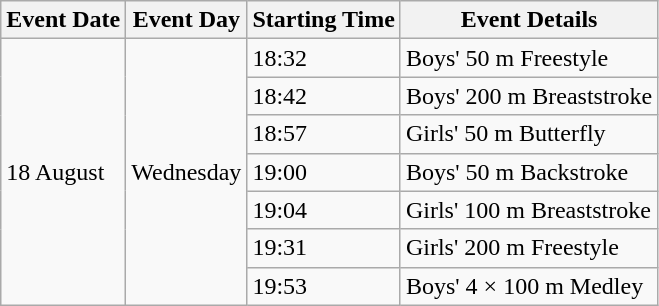<table class="wikitable">
<tr>
<th>Event Date</th>
<th>Event Day</th>
<th>Starting Time</th>
<th>Event Details</th>
</tr>
<tr>
<td rowspan=7>18 August</td>
<td rowspan=7>Wednesday</td>
<td>18:32</td>
<td>Boys' 50 m Freestyle</td>
</tr>
<tr>
<td>18:42</td>
<td>Boys' 200 m Breaststroke</td>
</tr>
<tr>
<td>18:57</td>
<td>Girls' 50 m Butterfly</td>
</tr>
<tr>
<td>19:00</td>
<td>Boys' 50 m Backstroke</td>
</tr>
<tr>
<td>19:04</td>
<td>Girls' 100 m Breaststroke</td>
</tr>
<tr>
<td>19:31</td>
<td>Girls' 200 m Freestyle</td>
</tr>
<tr>
<td>19:53</td>
<td>Boys' 4 × 100 m Medley</td>
</tr>
</table>
